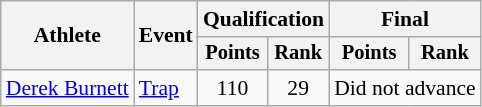<table class="wikitable" style="font-size:90%">
<tr>
<th rowspan="2">Athlete</th>
<th rowspan="2">Event</th>
<th colspan=2>Qualification</th>
<th colspan=2>Final</th>
</tr>
<tr style="font-size:95%">
<th>Points</th>
<th>Rank</th>
<th>Points</th>
<th>Rank</th>
</tr>
<tr align=center>
<td align=left><a href='#'>Derek Burnett</a></td>
<td align=left><a href='#'>Trap</a></td>
<td>110</td>
<td>29</td>
<td colspan=2>Did not advance</td>
</tr>
</table>
